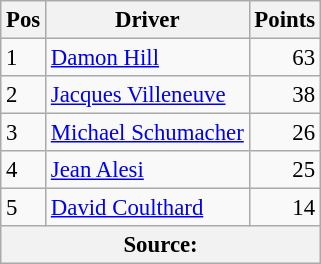<table class="wikitable" style="font-size: 95%;">
<tr>
<th>Pos</th>
<th>Driver</th>
<th>Points</th>
</tr>
<tr>
<td>1</td>
<td> <a href='#'>Damon Hill</a></td>
<td align="right">63</td>
</tr>
<tr>
<td>2</td>
<td> <a href='#'>Jacques Villeneuve</a></td>
<td align="right">38</td>
</tr>
<tr>
<td>3</td>
<td> <a href='#'>Michael Schumacher</a></td>
<td align="right">26</td>
</tr>
<tr>
<td>4</td>
<td> <a href='#'>Jean Alesi</a></td>
<td align="right">25</td>
</tr>
<tr>
<td>5</td>
<td> <a href='#'>David Coulthard</a></td>
<td align="right">14</td>
</tr>
<tr>
<th colspan=3>Source:</th>
</tr>
</table>
